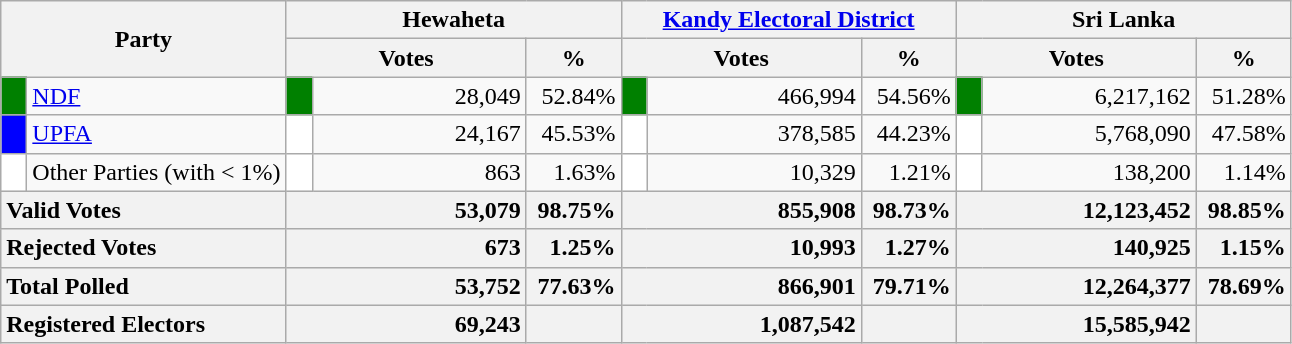<table class="wikitable">
<tr>
<th colspan="2" width="144px"rowspan="2">Party</th>
<th colspan="3" width="216px">Hewaheta</th>
<th colspan="3" width="216px"><a href='#'>Kandy Electoral District</a></th>
<th colspan="3" width="216px">Sri Lanka</th>
</tr>
<tr>
<th colspan="2" width="144px">Votes</th>
<th>%</th>
<th colspan="2" width="144px">Votes</th>
<th>%</th>
<th colspan="2" width="144px">Votes</th>
<th>%</th>
</tr>
<tr>
<td style="background-color:green;" width="10px"></td>
<td style="text-align:left;"><a href='#'>NDF</a></td>
<td style="background-color:green;" width="10px"></td>
<td style="text-align:right;">28,049</td>
<td style="text-align:right;">52.84%</td>
<td style="background-color:green;" width="10px"></td>
<td style="text-align:right;">466,994</td>
<td style="text-align:right;">54.56%</td>
<td style="background-color:green;" width="10px"></td>
<td style="text-align:right;">6,217,162</td>
<td style="text-align:right;">51.28%</td>
</tr>
<tr>
<td style="background-color:blue;" width="10px"></td>
<td style="text-align:left;"><a href='#'>UPFA</a></td>
<td style="background-color:white;" width="10px"></td>
<td style="text-align:right;">24,167</td>
<td style="text-align:right;">45.53%</td>
<td style="background-color:white;" width="10px"></td>
<td style="text-align:right;">378,585</td>
<td style="text-align:right;">44.23%</td>
<td style="background-color:white;" width="10px"></td>
<td style="text-align:right;">5,768,090</td>
<td style="text-align:right;">47.58%</td>
</tr>
<tr>
<td style="background-color:white;" width="10px"></td>
<td style="text-align:left;">Other Parties (with < 1%)</td>
<td style="background-color:white;" width="10px"></td>
<td style="text-align:right;">863</td>
<td style="text-align:right;">1.63%</td>
<td style="background-color:white;" width="10px"></td>
<td style="text-align:right;">10,329</td>
<td style="text-align:right;">1.21%</td>
<td style="background-color:white;" width="10px"></td>
<td style="text-align:right;">138,200</td>
<td style="text-align:right;">1.14%</td>
</tr>
<tr>
<th colspan="2" width="144px"style="text-align:left;">Valid Votes</th>
<th style="text-align:right;"colspan="2" width="144px">53,079</th>
<th style="text-align:right;">98.75%</th>
<th style="text-align:right;"colspan="2" width="144px">855,908</th>
<th style="text-align:right;">98.73%</th>
<th style="text-align:right;"colspan="2" width="144px">12,123,452</th>
<th style="text-align:right;">98.85%</th>
</tr>
<tr>
<th colspan="2" width="144px"style="text-align:left;">Rejected Votes</th>
<th style="text-align:right;"colspan="2" width="144px">673</th>
<th style="text-align:right;">1.25%</th>
<th style="text-align:right;"colspan="2" width="144px">10,993</th>
<th style="text-align:right;">1.27%</th>
<th style="text-align:right;"colspan="2" width="144px">140,925</th>
<th style="text-align:right;">1.15%</th>
</tr>
<tr>
<th colspan="2" width="144px"style="text-align:left;">Total Polled</th>
<th style="text-align:right;"colspan="2" width="144px">53,752</th>
<th style="text-align:right;">77.63%</th>
<th style="text-align:right;"colspan="2" width="144px">866,901</th>
<th style="text-align:right;">79.71%</th>
<th style="text-align:right;"colspan="2" width="144px">12,264,377</th>
<th style="text-align:right;">78.69%</th>
</tr>
<tr>
<th colspan="2" width="144px"style="text-align:left;">Registered Electors</th>
<th style="text-align:right;"colspan="2" width="144px">69,243</th>
<th></th>
<th style="text-align:right;"colspan="2" width="144px">1,087,542</th>
<th></th>
<th style="text-align:right;"colspan="2" width="144px">15,585,942</th>
<th></th>
</tr>
</table>
